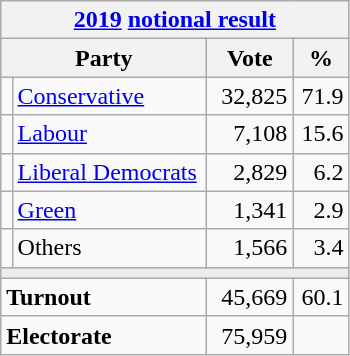<table class="wikitable">
<tr>
<th colspan="4"><a href='#'>2019</a> <a href='#'>notional result</a></th>
</tr>
<tr>
<th bgcolor="#DDDDFF" width="130px" colspan="2">Party</th>
<th bgcolor="#DDDDFF" width="50px">Vote</th>
<th bgcolor="#DDDDFF" width="30px">%</th>
</tr>
<tr>
<td></td>
<td><a href='#'>Conservative</a></td>
<td align=right>32,825</td>
<td align=right>71.9</td>
</tr>
<tr>
<td></td>
<td><a href='#'>Labour</a></td>
<td align=right>7,108</td>
<td align=right>15.6</td>
</tr>
<tr>
<td></td>
<td><a href='#'>Liberal Democrats</a></td>
<td align=right>2,829</td>
<td align=right>6.2</td>
</tr>
<tr>
<td></td>
<td><a href='#'>Green</a></td>
<td align=right>1,341</td>
<td align=right>2.9</td>
</tr>
<tr>
<td></td>
<td>Others</td>
<td align=right>1,566</td>
<td align=right>3.4</td>
</tr>
<tr>
<td colspan="4" bgcolor="#EAECF0"></td>
</tr>
<tr>
<td colspan="2"><strong>Turnout</strong></td>
<td align=right>45,669</td>
<td align=right>60.1</td>
</tr>
<tr>
<td colspan="2"><strong>Electorate</strong></td>
<td align=right>75,959</td>
</tr>
</table>
